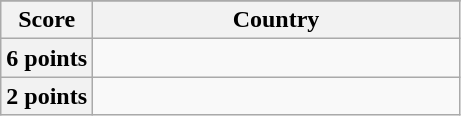<table class="wikitable">
<tr>
</tr>
<tr>
<th scope="col" width=20%>Score</th>
<th scope="col">Country</th>
</tr>
<tr>
<th scope="row">6 points</th>
<td></td>
</tr>
<tr>
<th scope="row">2 points</th>
<td></td>
</tr>
</table>
